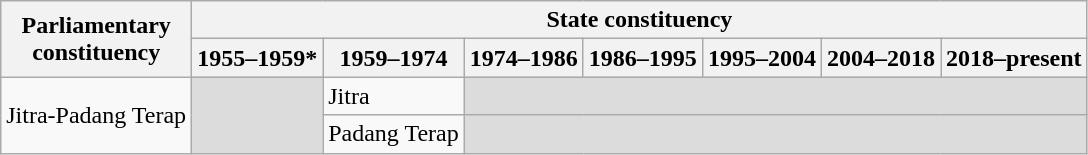<table class="wikitable">
<tr>
<th rowspan="2">Parliamentary<br>constituency</th>
<th colspan="7">State constituency</th>
</tr>
<tr>
<th>1955–1959*</th>
<th>1959–1974</th>
<th>1974–1986</th>
<th>1986–1995</th>
<th>1995–2004</th>
<th>2004–2018</th>
<th>2018–present</th>
</tr>
<tr>
<td rowspan="2">Jitra-Padang Terap</td>
<td rowspan="2" bgcolor="dcdcdc"></td>
<td>Jitra</td>
<td colspan="5" bgcolor="dcdcdc"></td>
</tr>
<tr>
<td>Padang Terap</td>
<td colspan="5" bgcolor="dcdcdc"></td>
</tr>
</table>
